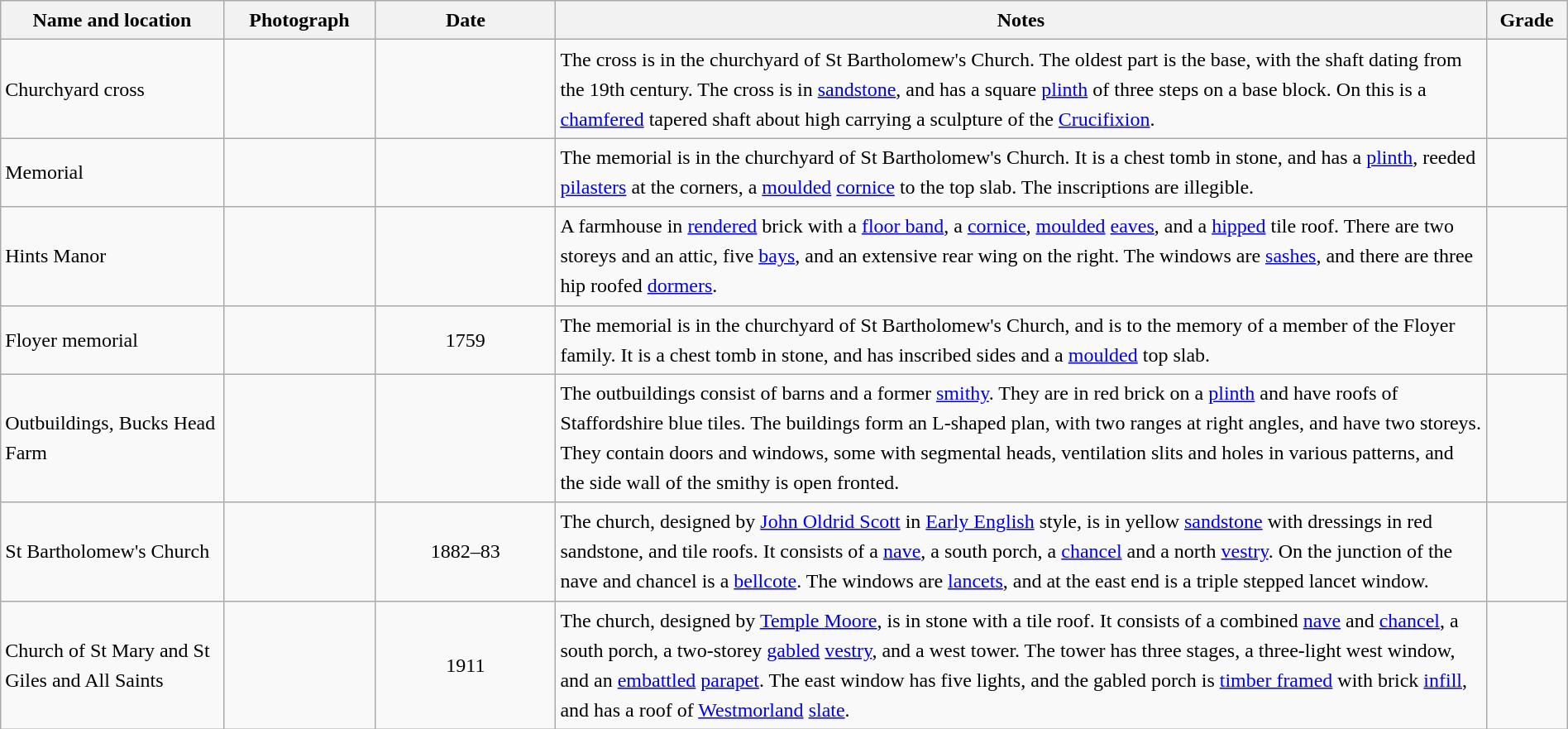<table class="wikitable sortable plainrowheaders" style="width:100%; border:0; text-align:left; line-height:150%;">
<tr>
<th scope="col"  style="width:150px">Name and location</th>
<th scope="col"  style="width:100px" class="unsortable">Photograph</th>
<th scope="col"  style="width:120px">Date</th>
<th scope="col"  style="width:650px" class="unsortable">Notes</th>
<th scope="col"  style="width:50px">Grade</th>
</tr>
<tr>
<td>Churchyard cross<br><small></small></td>
<td></td>
<td align="center"></td>
<td>The cross is in the churchyard of St Bartholomew's Church.  The oldest part is the base, with the shaft dating from the 19th century.  The cross is in <a href='#'>sandstone</a>, and has a square <a href='#'>plinth</a> of three steps on a base block.  On this is a <a href='#'>chamfered</a> tapered shaft about  high carrying a sculpture of the <a href='#'>Crucifixion</a>.</td>
<td align="center" ></td>
</tr>
<tr>
<td>Memorial<br><small></small></td>
<td></td>
<td align="center"></td>
<td>The memorial is in the churchyard of St Bartholomew's Church.  It is a chest tomb in stone, and has a <a href='#'>plinth</a>, reeded <a href='#'>pilasters</a> at the corners, a <a href='#'>moulded</a> <a href='#'>cornice</a> to the top slab.  The inscriptions are illegible.</td>
<td align="center" ></td>
</tr>
<tr>
<td>Hints Manor<br><small></small></td>
<td></td>
<td align="center"></td>
<td>A farmhouse in <a href='#'>rendered</a> brick with a <a href='#'>floor band</a>, a <a href='#'>cornice</a>, <a href='#'>moulded</a> <a href='#'>eaves</a>, and a <a href='#'>hipped</a> tile roof.  There are two storeys and an attic, five <a href='#'>bays</a>, and an extensive rear wing on the right.  The windows are <a href='#'>sashes</a>, and there are three hip roofed <a href='#'>dormers</a>.</td>
<td align="center" ></td>
</tr>
<tr>
<td>Floyer memorial<br><small></small></td>
<td></td>
<td align="center">1759</td>
<td>The memorial is in the churchyard of St Bartholomew's Church, and is to the memory of a member of the Floyer family.  It is a chest tomb in stone, and has inscribed sides and a <a href='#'>moulded</a> top slab.</td>
<td align="center" ></td>
</tr>
<tr>
<td>Outbuildings, Bucks Head Farm<br><small></small></td>
<td></td>
<td align="center"></td>
<td>The outbuildings consist of barns and a former <a href='#'>smithy</a>.  They are in red brick on a <a href='#'>plinth</a> and have roofs of Staffordshire blue tiles.  The buildings form an L-shaped plan, with two ranges at right angles, and have two storeys.  They contain doors and windows, some with segmental heads, ventilation slits and holes in various patterns, and the side wall of the smithy is open fronted.</td>
<td align="center" ></td>
</tr>
<tr>
<td>St Bartholomew's Church<br><small></small></td>
<td></td>
<td align="center">1882–83</td>
<td>The church, designed by <a href='#'>John Oldrid Scott</a> in <a href='#'>Early English</a> style, is in yellow <a href='#'>sandstone</a> with dressings in red sandstone, and tile roofs.  It consists of a <a href='#'>nave</a>, a south porch, a <a href='#'>chancel</a> and a north <a href='#'>vestry</a>.  On the junction of the nave and chancel is a <a href='#'>bellcote</a>.  The windows are <a href='#'>lancets</a>, and at the east end is a triple stepped lancet window.</td>
<td align="center" ></td>
</tr>
<tr>
<td>Church of St Mary and St Giles and All Saints<br><small></small></td>
<td></td>
<td align="center">1911</td>
<td>The church, designed by <a href='#'>Temple Moore</a>, is in stone with a tile roof.  It consists of a combined <a href='#'>nave</a> and <a href='#'>chancel</a>, a south porch, a two-storey <a href='#'>gabled</a> <a href='#'>vestry</a>, and a west tower.  The tower has three stages, a three-light west window, and an <a href='#'>embattled</a> <a href='#'>parapet</a>.  The east window has five lights, and the gabled porch is <a href='#'>timber framed</a> with brick <a href='#'>infill</a>, and has a roof of <a href='#'>Westmorland</a> <a href='#'>slate</a>.</td>
<td align="center" ></td>
</tr>
<tr>
</tr>
</table>
